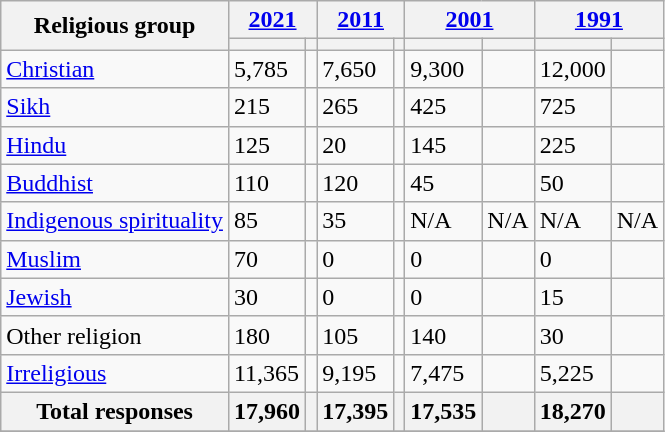<table class="wikitable collapsible sortable">
<tr>
<th rowspan="2">Religious group</th>
<th colspan="2"><a href='#'>2021</a></th>
<th colspan="2"><a href='#'>2011</a></th>
<th colspan="2"><a href='#'>2001</a></th>
<th colspan="2"><a href='#'>1991</a></th>
</tr>
<tr>
<th><a href='#'></a></th>
<th></th>
<th></th>
<th></th>
<th></th>
<th></th>
<th></th>
<th></th>
</tr>
<tr>
<td><a href='#'>Christian</a></td>
<td>5,785</td>
<td></td>
<td>7,650</td>
<td></td>
<td>9,300</td>
<td></td>
<td>12,000</td>
<td></td>
</tr>
<tr>
<td><a href='#'>Sikh</a></td>
<td>215</td>
<td></td>
<td>265</td>
<td></td>
<td>425</td>
<td></td>
<td>725</td>
<td></td>
</tr>
<tr>
<td><a href='#'>Hindu</a></td>
<td>125</td>
<td></td>
<td>20</td>
<td></td>
<td>145</td>
<td></td>
<td>225</td>
<td></td>
</tr>
<tr>
<td><a href='#'>Buddhist</a></td>
<td>110</td>
<td></td>
<td>120</td>
<td></td>
<td>45</td>
<td></td>
<td>50</td>
<td></td>
</tr>
<tr>
<td><a href='#'>Indigenous spirituality</a></td>
<td>85</td>
<td></td>
<td>35</td>
<td></td>
<td>N/A</td>
<td>N/A</td>
<td>N/A</td>
<td>N/A</td>
</tr>
<tr>
<td><a href='#'>Muslim</a></td>
<td>70</td>
<td></td>
<td>0</td>
<td></td>
<td>0</td>
<td></td>
<td>0</td>
<td></td>
</tr>
<tr>
<td><a href='#'>Jewish</a></td>
<td>30</td>
<td></td>
<td>0</td>
<td></td>
<td>0</td>
<td></td>
<td>15</td>
<td></td>
</tr>
<tr>
<td>Other religion</td>
<td>180</td>
<td></td>
<td>105</td>
<td></td>
<td>140</td>
<td></td>
<td>30</td>
<td></td>
</tr>
<tr>
<td><a href='#'>Irreligious</a></td>
<td>11,365</td>
<td></td>
<td>9,195</td>
<td></td>
<td>7,475</td>
<td></td>
<td>5,225</td>
<td></td>
</tr>
<tr class="sortbottom">
<th>Total responses</th>
<th>17,960</th>
<th></th>
<th>17,395</th>
<th></th>
<th>17,535</th>
<th></th>
<th>18,270</th>
<th></th>
</tr>
<tr>
</tr>
</table>
